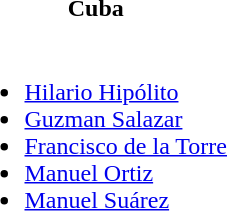<table>
<tr>
<th>Cuba</th>
</tr>
<tr>
<td><br><ul><li><a href='#'>Hilario Hipólito</a></li><li><a href='#'>Guzman Salazar</a></li><li><a href='#'>Francisco de la Torre</a></li><li><a href='#'>Manuel Ortiz</a></li><li><a href='#'>Manuel Suárez</a></li></ul></td>
</tr>
</table>
